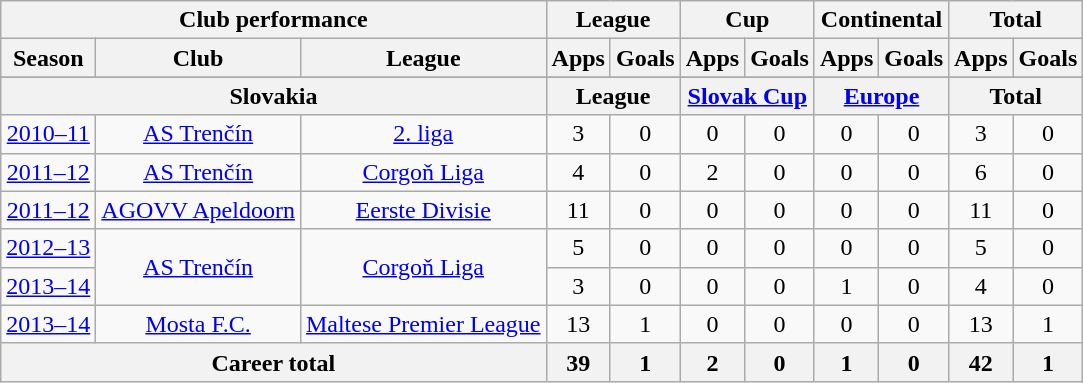<table class="wikitable" style="text-align:center">
<tr>
<th colspan=3>Club performance</th>
<th colspan=2>League</th>
<th colspan=2>Cup</th>
<th colspan=2>Continental</th>
<th colspan=2>Total</th>
</tr>
<tr>
<th>Season</th>
<th>Club</th>
<th>League</th>
<th>Apps</th>
<th>Goals</th>
<th>Apps</th>
<th>Goals</th>
<th>Apps</th>
<th>Goals</th>
<th>Apps</th>
<th>Goals</th>
</tr>
<tr>
</tr>
<tr>
<th colspan=3>Slovakia</th>
<th colspan=2>League</th>
<th colspan=2><a href='#'>Slovak Cup</a></th>
<th colspan=2><a href='#'>Europe</a></th>
<th colspan=2>Total</th>
</tr>
<tr>
<td><a href='#'>2010–11</a></td>
<td rowspan="1"><a href='#'>AS Trenčín</a></td>
<td rowspan="1"><a href='#'>2. liga</a></td>
<td>3</td>
<td>0</td>
<td>0</td>
<td>0</td>
<td>0</td>
<td>0</td>
<td>3</td>
<td>0</td>
</tr>
<tr>
<td><a href='#'>2011–12</a></td>
<td rowspan="1"><a href='#'>AS Trenčín</a></td>
<td rowspan="1"><a href='#'>Corgoň Liga</a></td>
<td>4</td>
<td>0</td>
<td>2</td>
<td>0</td>
<td>0</td>
<td>0</td>
<td>6</td>
<td>0</td>
</tr>
<tr>
<td><a href='#'>2011–12</a></td>
<td rowspan="1"><a href='#'>AGOVV Apeldoorn</a></td>
<td rowspan="1"><a href='#'>Eerste Divisie</a></td>
<td>11</td>
<td>0</td>
<td>0</td>
<td>0</td>
<td>0</td>
<td>0</td>
<td>11</td>
<td>0</td>
</tr>
<tr>
<td><a href='#'>2012–13</a></td>
<td rowspan="2"><a href='#'>AS Trenčín</a></td>
<td rowspan="2"><a href='#'>Corgoň Liga</a></td>
<td>5</td>
<td>0</td>
<td>0</td>
<td>0</td>
<td>0</td>
<td>0</td>
<td>5</td>
<td>0</td>
</tr>
<tr>
<td><a href='#'>2013–14</a></td>
<td>3</td>
<td>0</td>
<td>0</td>
<td>0</td>
<td>1</td>
<td>0</td>
<td>4</td>
<td>0</td>
</tr>
<tr>
<td><a href='#'>2013–14</a></td>
<td rowspan="1"><a href='#'>Mosta F.C.</a></td>
<td rowspan="1"><a href='#'>Maltese Premier League</a></td>
<td>13</td>
<td>1</td>
<td>0</td>
<td>0</td>
<td>0</td>
<td>0</td>
<td>13</td>
<td>1</td>
</tr>
<tr>
<th colspan=3>Career total</th>
<th>39</th>
<th>1</th>
<th>2</th>
<th>0</th>
<th>1</th>
<th>0</th>
<th>42</th>
<th>1</th>
</tr>
</table>
